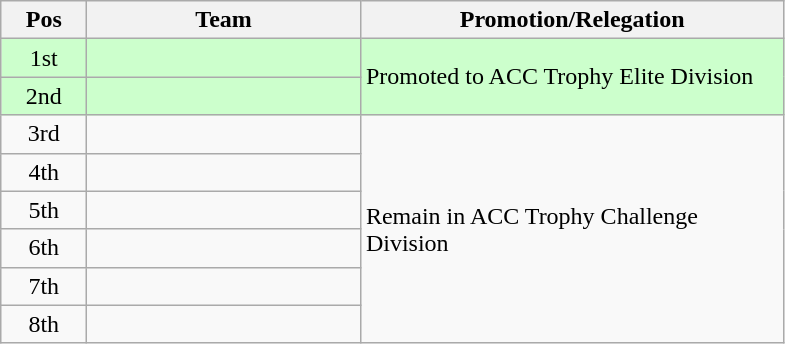<table class="wikitable">
<tr>
<th width=50>Pos</th>
<th width=175>Team</th>
<th width=275>Promotion/Relegation</th>
</tr>
<tr style="background:#ccffcc">
<td align="center">1st</td>
<td></td>
<td rowspan=2>Promoted to ACC Trophy Elite Division</td>
</tr>
<tr style="background:#ccffcc">
<td align="center">2nd</td>
<td></td>
</tr>
<tr>
<td align="center">3rd</td>
<td></td>
<td rowspan=6>Remain in ACC Trophy Challenge Division</td>
</tr>
<tr>
<td align="center">4th</td>
<td></td>
</tr>
<tr>
<td align="center">5th</td>
<td></td>
</tr>
<tr>
<td align="center">6th</td>
<td></td>
</tr>
<tr>
<td align="center">7th</td>
<td></td>
</tr>
<tr>
<td align="center">8th</td>
<td></td>
</tr>
</table>
